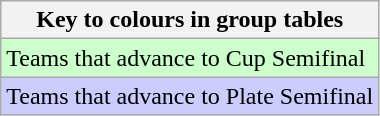<table class="wikitable" style="text-align: center;">
<tr>
<th colspan=2>Key to colours in group tables</th>
</tr>
<tr bgcolor=ccffcc>
<td align=left>Teams that advance to Cup Semifinal</td>
</tr>
<tr bgcolor=ccccff>
<td align=left>Teams that advance to Plate Semifinal</td>
</tr>
</table>
